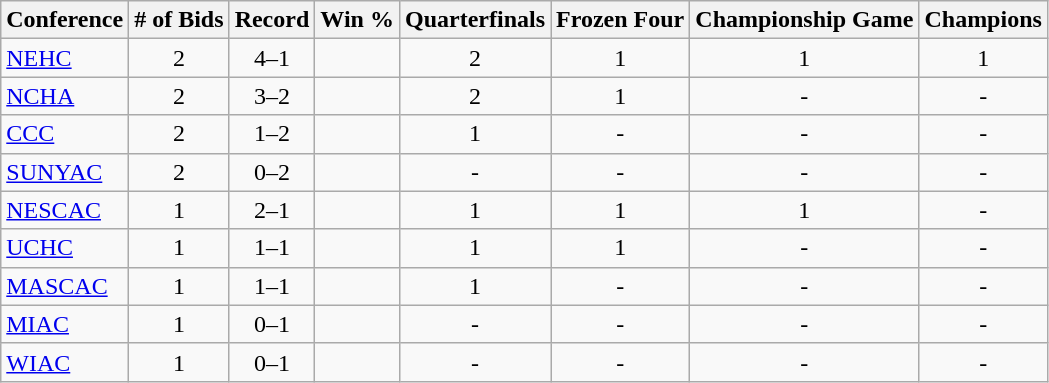<table class="wikitable sortable">
<tr>
<th>Conference</th>
<th># of Bids</th>
<th>Record</th>
<th>Win %</th>
<th>Quarterfinals</th>
<th>Frozen Four</th>
<th>Championship Game</th>
<th>Champions</th>
</tr>
<tr align="center">
<td align="left"><a href='#'>NEHC</a></td>
<td>2</td>
<td>4–1</td>
<td></td>
<td>2</td>
<td>1</td>
<td>1</td>
<td>1</td>
</tr>
<tr align="center">
<td align="left"><a href='#'>NCHA</a></td>
<td>2</td>
<td>3–2</td>
<td></td>
<td>2</td>
<td>1</td>
<td>-</td>
<td>-</td>
</tr>
<tr align="center">
<td align="left"><a href='#'>CCC</a></td>
<td>2</td>
<td>1–2</td>
<td></td>
<td>1</td>
<td>-</td>
<td>-</td>
<td>-</td>
</tr>
<tr align="center">
<td align="left"><a href='#'>SUNYAC</a></td>
<td>2</td>
<td>0–2</td>
<td></td>
<td>-</td>
<td>-</td>
<td>-</td>
<td>-</td>
</tr>
<tr align="center">
<td align="left"><a href='#'>NESCAC</a></td>
<td>1</td>
<td>2–1</td>
<td></td>
<td>1</td>
<td>1</td>
<td>1</td>
<td>-</td>
</tr>
<tr align="center">
<td align="left"><a href='#'>UCHC</a></td>
<td>1</td>
<td>1–1</td>
<td></td>
<td>1</td>
<td>1</td>
<td>-</td>
<td>-</td>
</tr>
<tr align="center">
<td align="left"><a href='#'>MASCAC</a></td>
<td>1</td>
<td>1–1</td>
<td></td>
<td>1</td>
<td>-</td>
<td>-</td>
<td>-</td>
</tr>
<tr align="center">
<td align="left"><a href='#'>MIAC</a></td>
<td>1</td>
<td>0–1</td>
<td></td>
<td>-</td>
<td>-</td>
<td>-</td>
<td>-</td>
</tr>
<tr align="center">
<td align="left"><a href='#'>WIAC</a></td>
<td>1</td>
<td>0–1</td>
<td></td>
<td>-</td>
<td>-</td>
<td>-</td>
<td>-</td>
</tr>
</table>
